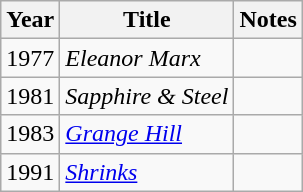<table class="wikitable">
<tr>
<th>Year</th>
<th>Title</th>
<th>Notes</th>
</tr>
<tr>
<td>1977</td>
<td><em>Eleanor Marx</em></td>
<td></td>
</tr>
<tr>
<td>1981</td>
<td><em>Sapphire & Steel</em></td>
<td></td>
</tr>
<tr>
<td>1983</td>
<td><em><a href='#'>Grange Hill</a></em></td>
<td></td>
</tr>
<tr>
<td>1991</td>
<td><em><a href='#'>Shrinks</a></em></td>
<td></td>
</tr>
</table>
